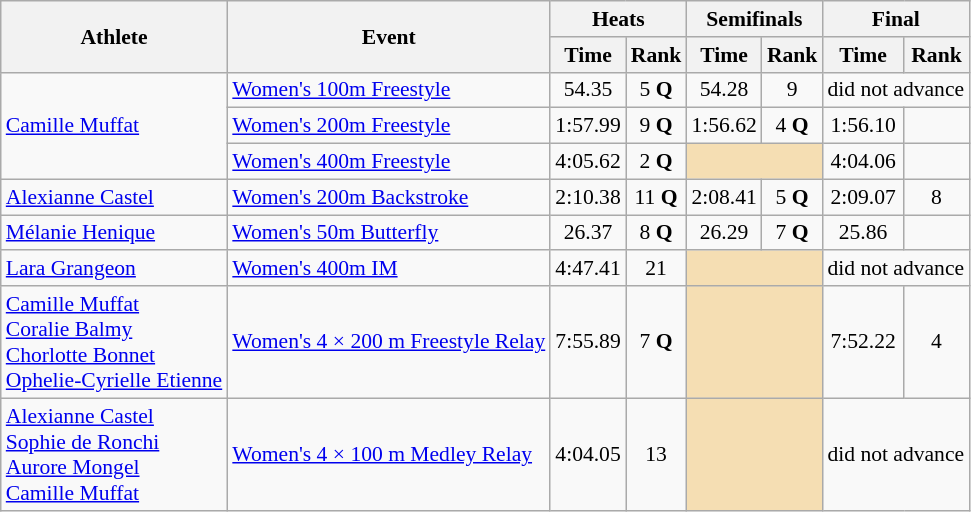<table class=wikitable style="font-size:90%">
<tr>
<th rowspan="2">Athlete</th>
<th rowspan="2">Event</th>
<th colspan="2">Heats</th>
<th colspan="2">Semifinals</th>
<th colspan="2">Final</th>
</tr>
<tr>
<th>Time</th>
<th>Rank</th>
<th>Time</th>
<th>Rank</th>
<th>Time</th>
<th>Rank</th>
</tr>
<tr>
<td rowspan="3"><a href='#'>Camille Muffat</a></td>
<td><a href='#'>Women's 100m Freestyle</a></td>
<td align=center>54.35</td>
<td align=center>5 <strong>Q</strong></td>
<td align=center>54.28</td>
<td align=center>9</td>
<td align=center colspan=2>did not advance</td>
</tr>
<tr>
<td><a href='#'>Women's 200m Freestyle</a></td>
<td align=center>1:57.99</td>
<td align=center>9 <strong>Q</strong></td>
<td align=center>1:56.62</td>
<td align=center>4 <strong>Q</strong></td>
<td align=center>1:56.10</td>
<td align=center></td>
</tr>
<tr>
<td><a href='#'>Women's 400m Freestyle</a></td>
<td align=center>4:05.62</td>
<td align=center>2 <strong>Q</strong></td>
<td colspan= 2 bgcolor="wheat"></td>
<td align=center>4:04.06</td>
<td align=center></td>
</tr>
<tr>
<td rowspan="1"><a href='#'>Alexianne Castel</a></td>
<td><a href='#'>Women's 200m Backstroke</a></td>
<td align=center>2:10.38</td>
<td align=center>11 <strong>Q</strong></td>
<td align=center>2:08.41</td>
<td align=center>5 <strong>Q</strong></td>
<td align=center>2:09.07</td>
<td align=center>8</td>
</tr>
<tr>
<td rowspan="1"><a href='#'>Mélanie Henique</a></td>
<td><a href='#'>Women's 50m Butterfly</a></td>
<td align=center>26.37</td>
<td align=center>8 <strong>Q</strong></td>
<td align=center>26.29</td>
<td align=center>7 <strong>Q</strong></td>
<td align=center>25.86</td>
<td align=center></td>
</tr>
<tr>
<td rowspan="1"><a href='#'>Lara Grangeon</a></td>
<td><a href='#'>Women's 400m IM</a></td>
<td align=center>4:47.41</td>
<td align=center>21</td>
<td colspan= 2 bgcolor="wheat"></td>
<td align=center colspan=2>did not advance</td>
</tr>
<tr>
<td rowspan="1"><a href='#'>Camille Muffat</a><br><a href='#'>Coralie Balmy</a><br><a href='#'>Chorlotte Bonnet</a><br><a href='#'>Ophelie-Cyrielle Etienne</a></td>
<td><a href='#'>Women's 4 × 200 m Freestyle Relay</a></td>
<td align=center>7:55.89</td>
<td align=center>7 <strong>Q</strong></td>
<td colspan= 2 bgcolor="wheat"></td>
<td align=center>7:52.22</td>
<td align=center>4</td>
</tr>
<tr>
<td rowspan="1"><a href='#'>Alexianne Castel</a><br><a href='#'>Sophie de Ronchi</a><br><a href='#'>Aurore Mongel</a><br><a href='#'>Camille Muffat</a></td>
<td><a href='#'>Women's 4 × 100 m Medley Relay</a></td>
<td align=center>4:04.05</td>
<td align=center>13</td>
<td colspan= 2 bgcolor="wheat"></td>
<td align=center colspan=2>did not advance</td>
</tr>
</table>
